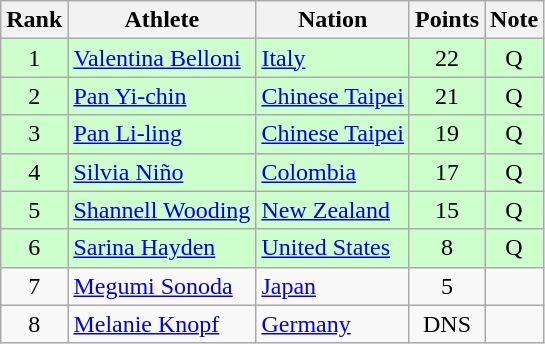<table class="wikitable sortable" style="text-align:center">
<tr>
<th>Rank</th>
<th>Athlete</th>
<th>Nation</th>
<th>Points</th>
<th>Note</th>
</tr>
<tr bgcolor=ccffcc>
<td>1</td>
<td align=left><a href='#'>Valentina Belloni</a></td>
<td align=left> <a href='#'>Italy</a></td>
<td>22</td>
<td>Q</td>
</tr>
<tr bgcolor=ccffcc>
<td>2</td>
<td align=left><a href='#'>Pan Yi-chin</a></td>
<td align=left> <a href='#'>Chinese Taipei</a></td>
<td>21</td>
<td>Q</td>
</tr>
<tr bgcolor=ccffcc>
<td>3</td>
<td align=left><a href='#'>Pan Li-ling</a></td>
<td align=left> <a href='#'>Chinese Taipei</a></td>
<td>19</td>
<td>Q</td>
</tr>
<tr bgcolor=ccffcc>
<td>4</td>
<td align=left><a href='#'>Silvia Niño</a></td>
<td align=left> <a href='#'>Colombia</a></td>
<td>17</td>
<td>Q</td>
</tr>
<tr bgcolor=ccffcc>
<td>5</td>
<td align=left><a href='#'>Shannell Wooding</a></td>
<td align=left> <a href='#'>New Zealand</a></td>
<td>15</td>
<td>Q</td>
</tr>
<tr bgcolor=ccffcc>
<td>6</td>
<td align=left><a href='#'>Sarina Hayden</a></td>
<td align=left> <a href='#'>United States</a></td>
<td>8</td>
<td>Q</td>
</tr>
<tr>
<td>7</td>
<td align=left><a href='#'>Megumi Sonoda</a></td>
<td align=left> <a href='#'>Japan</a></td>
<td>5</td>
<td></td>
</tr>
<tr>
<td>8</td>
<td align=left><a href='#'>Melanie Knopf</a></td>
<td align=left> <a href='#'>Germany</a></td>
<td>DNS</td>
<td></td>
</tr>
</table>
